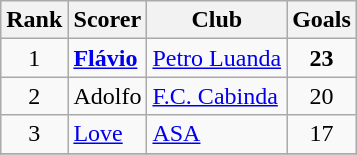<table class="wikitable" style="text-align:center">
<tr>
<th>Rank</th>
<th>Scorer</th>
<th>Club</th>
<th>Goals</th>
</tr>
<tr>
<td>1</td>
<td align="left"> <strong><a href='#'>Flávio</a></strong></td>
<td align="left"><a href='#'>Petro Luanda</a></td>
<td><strong>23</strong></td>
</tr>
<tr>
<td>2</td>
<td align="left"> Adolfo</td>
<td align="left"><a href='#'>F.C. Cabinda</a></td>
<td>20</td>
</tr>
<tr>
<td>3</td>
<td align="left"> <a href='#'>Love</a></td>
<td align="left"><a href='#'>ASA</a></td>
<td>17</td>
</tr>
<tr>
</tr>
</table>
